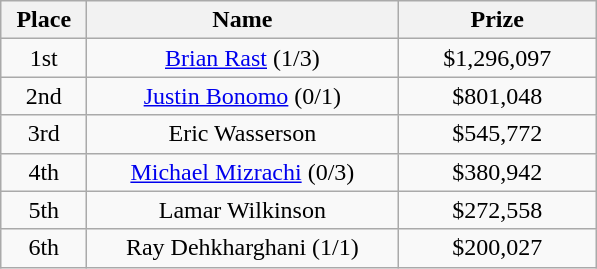<table class="wikitable">
<tr>
<th width="50">Place</th>
<th width="200">Name</th>
<th width="125">Prize</th>
</tr>
<tr>
<td align = "center">1st</td>
<td align = "center"><a href='#'>Brian Rast</a> (1/3)</td>
<td align = "center">$1,296,097</td>
</tr>
<tr>
<td align = "center">2nd</td>
<td align = "center"><a href='#'>Justin Bonomo</a> (0/1)</td>
<td align = "center">$801,048</td>
</tr>
<tr>
<td align = "center">3rd</td>
<td align = "center">Eric Wasserson</td>
<td align = "center">$545,772</td>
</tr>
<tr>
<td align = "center">4th</td>
<td align = "center"><a href='#'>Michael Mizrachi</a> (0/3)</td>
<td align = "center">$380,942</td>
</tr>
<tr>
<td align = "center">5th</td>
<td align = "center">Lamar Wilkinson</td>
<td align = "center">$272,558</td>
</tr>
<tr>
<td align = "center">6th</td>
<td align = "center">Ray Dehkharghani (1/1)</td>
<td align = "center">$200,027</td>
</tr>
</table>
